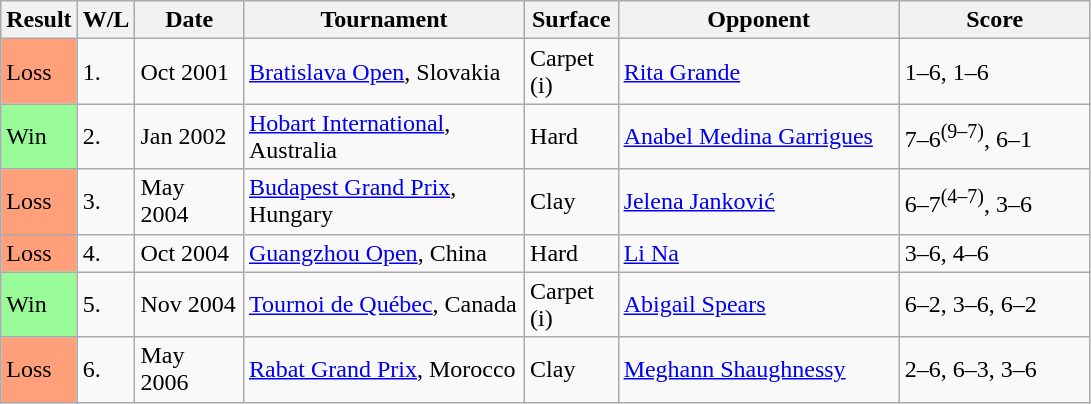<table class="sortable wikitable">
<tr>
<th style="width:40px">Result</th>
<th style="width:30px" class="unsortable">W/L</th>
<th style="width:65px">Date</th>
<th style="width:180px">Tournament</th>
<th style="width:55px">Surface</th>
<th style="width:180px">Opponent</th>
<th style="width:120px" class="unsortable">Score</th>
</tr>
<tr>
<td style="background:#ffa07a;">Loss</td>
<td>1.</td>
<td>Oct 2001</td>
<td><a href='#'>Bratislava Open</a>, Slovakia</td>
<td>Carpet (i)</td>
<td> <a href='#'>Rita Grande</a></td>
<td>1–6, 1–6</td>
</tr>
<tr>
<td style="background:#98fb98;">Win</td>
<td>2.</td>
<td>Jan 2002</td>
<td><a href='#'>Hobart International</a>, Australia</td>
<td>Hard</td>
<td> <a href='#'>Anabel Medina Garrigues</a></td>
<td>7–6<sup>(9–7)</sup>, 6–1</td>
</tr>
<tr>
<td style="background:#ffa07a;">Loss</td>
<td>3.</td>
<td>May 2004</td>
<td><a href='#'>Budapest Grand Prix</a>, Hungary</td>
<td>Clay</td>
<td> <a href='#'>Jelena Janković</a></td>
<td>6–7<sup>(4–7)</sup>, 3–6</td>
</tr>
<tr>
<td style="background:#ffa07a;">Loss</td>
<td>4.</td>
<td>Oct 2004</td>
<td><a href='#'>Guangzhou Open</a>, China</td>
<td>Hard</td>
<td> <a href='#'>Li Na</a></td>
<td>3–6, 4–6</td>
</tr>
<tr>
<td style="background:#98fb98;">Win</td>
<td>5.</td>
<td>Nov 2004</td>
<td><a href='#'>Tournoi de Québec</a>, Canada</td>
<td>Carpet (i)</td>
<td> <a href='#'>Abigail Spears</a></td>
<td>6–2, 3–6, 6–2</td>
</tr>
<tr>
<td style="background:#ffa07a;">Loss</td>
<td>6.</td>
<td>May 2006</td>
<td><a href='#'>Rabat Grand Prix</a>, Morocco</td>
<td>Clay</td>
<td> <a href='#'>Meghann Shaughnessy</a></td>
<td>2–6, 6–3, 3–6</td>
</tr>
</table>
